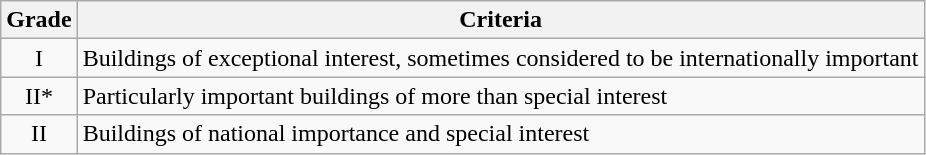<table class="wikitable">
<tr>
<th>Grade</th>
<th>Criteria</th>
</tr>
<tr>
<td align="center" >I</td>
<td>Buildings of exceptional interest, sometimes considered to be internationally important</td>
</tr>
<tr>
<td align="center" >II*</td>
<td>Particularly important buildings of more than special interest</td>
</tr>
<tr>
<td align="center" >II</td>
<td>Buildings of national importance and special interest</td>
</tr>
</table>
